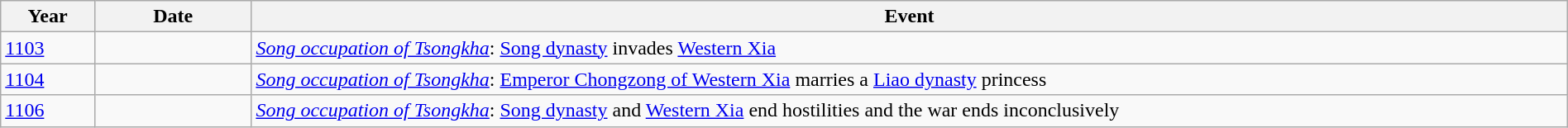<table class="wikitable" width="100%">
<tr>
<th style="width:6%">Year</th>
<th style="width:10%">Date</th>
<th>Event</th>
</tr>
<tr>
<td><a href='#'>1103</a></td>
<td></td>
<td><em><a href='#'>Song occupation of Tsongkha</a></em>: <a href='#'>Song dynasty</a> invades <a href='#'>Western Xia</a></td>
</tr>
<tr>
<td><a href='#'>1104</a></td>
<td></td>
<td><em><a href='#'>Song occupation of Tsongkha</a></em>: <a href='#'>Emperor Chongzong of Western Xia</a> marries a <a href='#'>Liao dynasty</a> princess</td>
</tr>
<tr>
<td><a href='#'>1106</a></td>
<td></td>
<td><em><a href='#'>Song occupation of Tsongkha</a></em>: <a href='#'>Song dynasty</a> and <a href='#'>Western Xia</a> end hostilities and the war ends inconclusively</td>
</tr>
</table>
